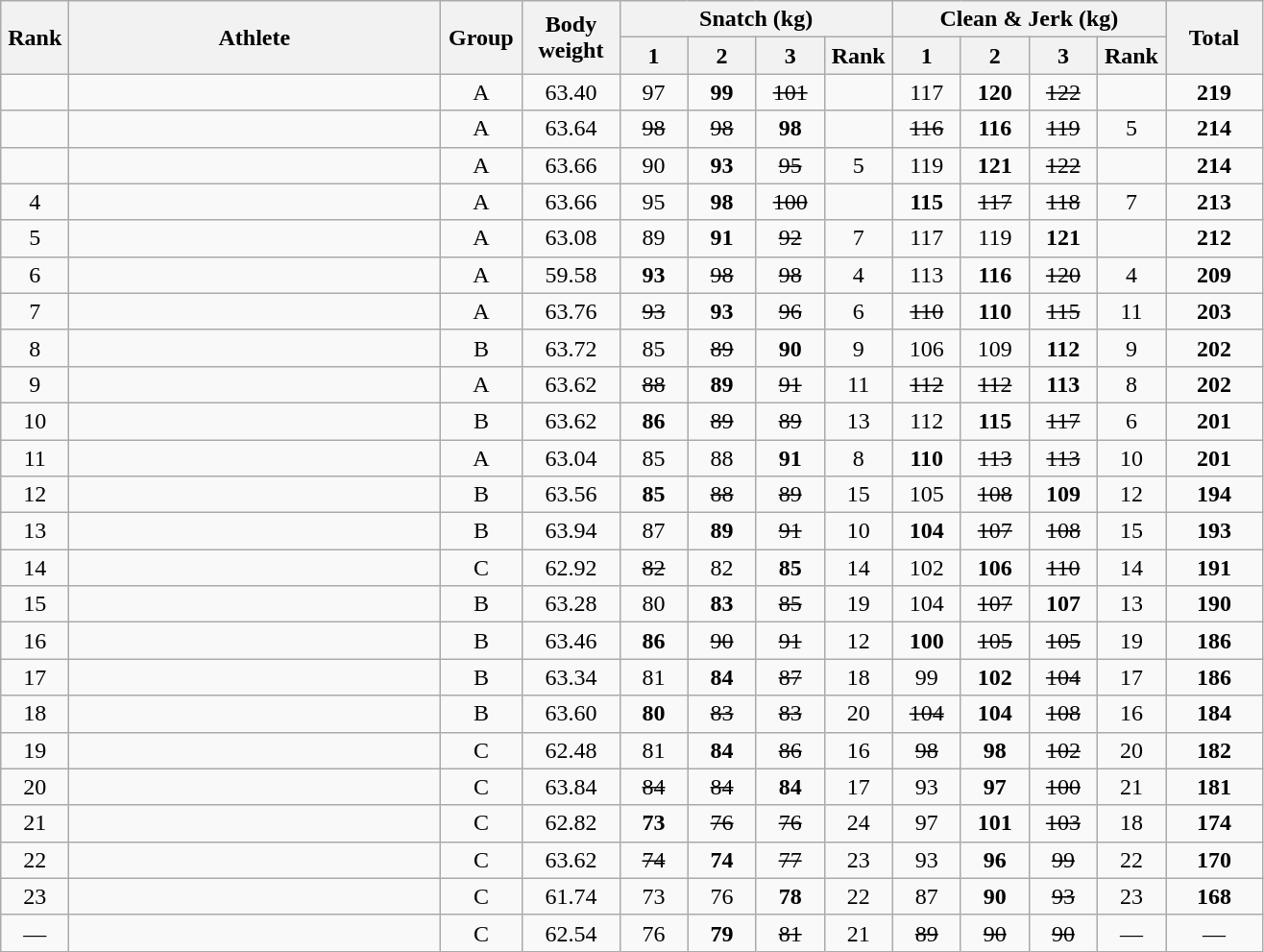<table class = "wikitable" style="text-align:center;">
<tr>
<th rowspan=2 width=40>Rank</th>
<th rowspan=2 width=250>Athlete</th>
<th rowspan=2 width=50>Group</th>
<th rowspan=2 width=60>Body weight</th>
<th colspan=4>Snatch (kg)</th>
<th colspan=4>Clean & Jerk (kg)</th>
<th rowspan=2 width=60>Total</th>
</tr>
<tr>
<th width=40>1</th>
<th width=40>2</th>
<th width=40>3</th>
<th width=40>Rank</th>
<th width=40>1</th>
<th width=40>2</th>
<th width=40>3</th>
<th width=40>Rank</th>
</tr>
<tr>
<td></td>
<td align=left></td>
<td>A</td>
<td>63.40</td>
<td>97</td>
<td><strong>99</strong></td>
<td><s>101</s></td>
<td></td>
<td>117</td>
<td><strong>120</strong></td>
<td><s>122</s></td>
<td></td>
<td><strong>219</strong></td>
</tr>
<tr>
<td></td>
<td align=left></td>
<td>A</td>
<td>63.64</td>
<td><s>98</s></td>
<td><s>98</s></td>
<td><strong>98</strong></td>
<td></td>
<td><s>116</s></td>
<td><strong>116</strong></td>
<td><s>119</s></td>
<td>5</td>
<td><strong>214</strong></td>
</tr>
<tr>
<td></td>
<td align=left></td>
<td>A</td>
<td>63.66</td>
<td>90</td>
<td><strong>93</strong></td>
<td><s>95</s></td>
<td>5</td>
<td>119</td>
<td><strong>121</strong></td>
<td><s>122</s></td>
<td></td>
<td><strong>214</strong></td>
</tr>
<tr>
<td>4</td>
<td align=left></td>
<td>A</td>
<td>63.66</td>
<td>95</td>
<td><strong>98</strong></td>
<td><s>100</s></td>
<td></td>
<td><strong>115</strong></td>
<td><s>117</s></td>
<td><s>118</s></td>
<td>7</td>
<td><strong>213</strong></td>
</tr>
<tr>
<td>5</td>
<td align=left></td>
<td>A</td>
<td>63.08</td>
<td>89</td>
<td><strong>91</strong></td>
<td><s>92</s></td>
<td>7</td>
<td>117</td>
<td>119</td>
<td><strong>121</strong></td>
<td></td>
<td><strong>212</strong></td>
</tr>
<tr>
<td>6</td>
<td align=left></td>
<td>A</td>
<td>59.58</td>
<td><strong>93</strong></td>
<td><s>98</s></td>
<td><s>98</s></td>
<td>4</td>
<td>113</td>
<td><strong>116</strong></td>
<td><s>120</s></td>
<td>4</td>
<td><strong>209</strong></td>
</tr>
<tr>
<td>7</td>
<td align=left></td>
<td>A</td>
<td>63.76</td>
<td><s>93</s></td>
<td><strong>93</strong></td>
<td><s>96</s></td>
<td>6</td>
<td><s>110</s></td>
<td><strong>110</strong></td>
<td><s>115</s></td>
<td>11</td>
<td><strong>203</strong></td>
</tr>
<tr>
<td>8</td>
<td align=left></td>
<td>B</td>
<td>63.72</td>
<td>85</td>
<td><s>89</s></td>
<td><strong>90</strong></td>
<td>9</td>
<td>106</td>
<td>109</td>
<td><strong>112</strong></td>
<td>9</td>
<td><strong>202</strong></td>
</tr>
<tr>
<td>9</td>
<td align=left></td>
<td>A</td>
<td>63.62</td>
<td><s>88</s></td>
<td><strong>89</strong></td>
<td><s>91</s></td>
<td>11</td>
<td><s>112</s></td>
<td><s>112</s></td>
<td><strong>113</strong></td>
<td>8</td>
<td><strong>202</strong></td>
</tr>
<tr>
<td>10</td>
<td align=left></td>
<td>B</td>
<td>63.62</td>
<td><strong>86</strong></td>
<td><s>89</s></td>
<td><s>89</s></td>
<td>13</td>
<td>112</td>
<td><strong>115</strong></td>
<td><s>117</s></td>
<td>6</td>
<td><strong>201</strong></td>
</tr>
<tr>
<td>11</td>
<td align=left></td>
<td>A</td>
<td>63.04</td>
<td>85</td>
<td>88</td>
<td><strong>91</strong></td>
<td>8</td>
<td><strong>110</strong></td>
<td><s>113</s></td>
<td><s>113</s></td>
<td>10</td>
<td><strong>201</strong></td>
</tr>
<tr>
<td>12</td>
<td align=left></td>
<td>B</td>
<td>63.56</td>
<td><strong>85</strong></td>
<td><s>88</s></td>
<td><s>89</s></td>
<td>15</td>
<td>105</td>
<td><s>108</s></td>
<td><strong>109</strong></td>
<td>12</td>
<td><strong>194</strong></td>
</tr>
<tr>
<td>13</td>
<td align=left></td>
<td>B</td>
<td>63.94</td>
<td>87</td>
<td><strong>89</strong></td>
<td><s>91</s></td>
<td>10</td>
<td><strong>104</strong></td>
<td><s>107</s></td>
<td><s>108</s></td>
<td>15</td>
<td><strong>193</strong></td>
</tr>
<tr>
<td>14</td>
<td align=left></td>
<td>C</td>
<td>62.92</td>
<td><s>82</s></td>
<td>82</td>
<td><strong>85</strong></td>
<td>14</td>
<td>102</td>
<td><strong>106</strong></td>
<td><s>110</s></td>
<td>14</td>
<td><strong>191</strong></td>
</tr>
<tr>
<td>15</td>
<td align=left></td>
<td>B</td>
<td>63.28</td>
<td>80</td>
<td><strong>83</strong></td>
<td><s>85</s></td>
<td>19</td>
<td>104</td>
<td><s>107</s></td>
<td><strong>107</strong></td>
<td>13</td>
<td><strong>190</strong></td>
</tr>
<tr>
<td>16</td>
<td align=left></td>
<td>B</td>
<td>63.46</td>
<td><strong>86</strong></td>
<td><s>90</s></td>
<td><s>91</s></td>
<td>12</td>
<td><strong>100</strong></td>
<td><s>105</s></td>
<td><s>105</s></td>
<td>19</td>
<td><strong>186</strong></td>
</tr>
<tr>
<td>17</td>
<td align=left></td>
<td>B</td>
<td>63.34</td>
<td>81</td>
<td><strong>84</strong></td>
<td><s>87</s></td>
<td>18</td>
<td>99</td>
<td><strong>102</strong></td>
<td><s>104</s></td>
<td>17</td>
<td><strong>186</strong></td>
</tr>
<tr>
<td>18</td>
<td align=left></td>
<td>B</td>
<td>63.60</td>
<td><strong>80</strong></td>
<td><s>83</s></td>
<td><s>83</s></td>
<td>20</td>
<td><s>104</s></td>
<td><strong>104</strong></td>
<td><s>108</s></td>
<td>16</td>
<td><strong>184</strong></td>
</tr>
<tr>
<td>19</td>
<td align=left></td>
<td>C</td>
<td>62.48</td>
<td>81</td>
<td><strong>84</strong></td>
<td><s>86</s></td>
<td>16</td>
<td><s>98</s></td>
<td><strong>98</strong></td>
<td><s>102</s></td>
<td>20</td>
<td><strong>182</strong></td>
</tr>
<tr>
<td>20</td>
<td align=left></td>
<td>C</td>
<td>63.84</td>
<td><s>84</s></td>
<td><s>84</s></td>
<td><strong>84</strong></td>
<td>17</td>
<td>93</td>
<td><strong>97</strong></td>
<td><s>100</s></td>
<td>21</td>
<td><strong>181</strong></td>
</tr>
<tr>
<td>21</td>
<td align=left></td>
<td>C</td>
<td>62.82</td>
<td><strong>73</strong></td>
<td><s>76</s></td>
<td><s>76</s></td>
<td>24</td>
<td>97</td>
<td><strong>101</strong></td>
<td><s>103</s></td>
<td>18</td>
<td><strong>174</strong></td>
</tr>
<tr>
<td>22</td>
<td align=left></td>
<td>C</td>
<td>63.62</td>
<td><s>74</s></td>
<td><strong>74</strong></td>
<td><s>77</s></td>
<td>23</td>
<td>93</td>
<td><strong>96</strong></td>
<td><s>99</s></td>
<td>22</td>
<td><strong>170</strong></td>
</tr>
<tr>
<td>23</td>
<td align=left></td>
<td>C</td>
<td>61.74</td>
<td>73</td>
<td>76</td>
<td><strong>78</strong></td>
<td>22</td>
<td>87</td>
<td><strong>90</strong></td>
<td><s>93</s></td>
<td>23</td>
<td><strong>168</strong></td>
</tr>
<tr>
<td>—</td>
<td align=left></td>
<td>C</td>
<td>62.54</td>
<td>76</td>
<td><strong>79</strong></td>
<td><s>81</s></td>
<td>21</td>
<td><s>89</s></td>
<td><s>90</s></td>
<td><s>90</s></td>
<td>—</td>
<td>—</td>
</tr>
</table>
